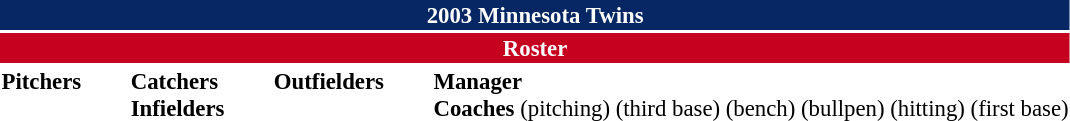<table class="toccolours" style="font-size: 95%;">
<tr>
<th colspan="10" style="background-color: #072764; color: #FFFFFF; text-align: center;">2003 Minnesota Twins</th>
</tr>
<tr>
<td colspan="10" style="background-color: #c6011f; color: white; text-align: center;"><strong>Roster</strong></td>
</tr>
<tr>
<td valign="top"><strong>Pitchers</strong><br>


















</td>
<td width="25px"></td>
<td valign="top"><strong>Catchers</strong><br>



<strong>Infielders</strong>








</td>
<td width="25px"></td>
<td valign="top"><strong>Outfielders</strong><br>







</td>
<td width="25px"></td>
<td valign="top"><strong>Manager</strong><br>
<strong>Coaches</strong>
 (pitching)
 (third base)
 (bench)
 (bullpen)
 (hitting)
 (first base)</td>
</tr>
<tr>
</tr>
<tr>
</tr>
</table>
